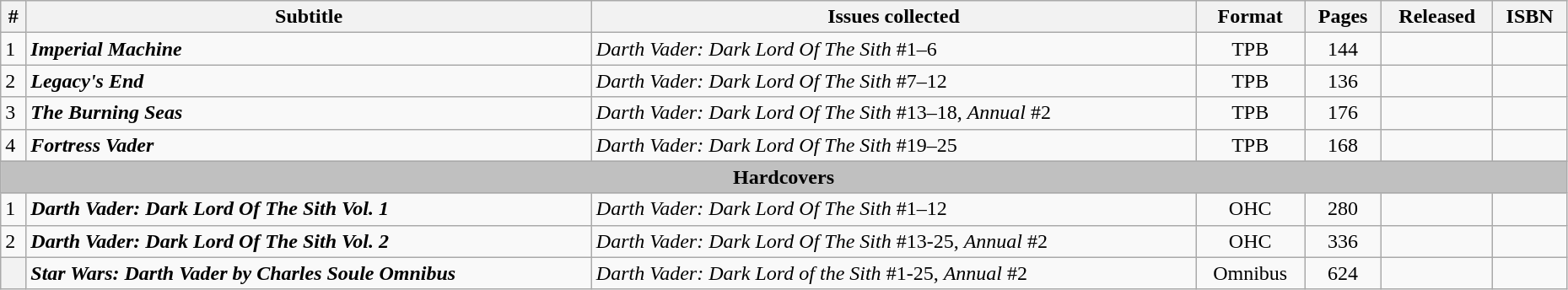<table class="wikitable sortable" width=98%>
<tr>
<th class="unsortable">#</th>
<th class="unsortable">Subtitle</th>
<th class="unsortable">Issues collected</th>
<th>Format</th>
<th class="unsortable">Pages</th>
<th>Released</th>
<th class="unsortable">ISBN</th>
</tr>
<tr>
<td>1</td>
<td><strong><em>Imperial Machine</em></strong></td>
<td><em>Darth Vader: Dark Lord Of The Sith</em> #1–6</td>
<td style="text-align: center;">TPB</td>
<td style="text-align: center;">144</td>
<td></td>
<td></td>
</tr>
<tr>
<td>2</td>
<td><strong><em>Legacy's End</em></strong></td>
<td><em>Darth Vader: Dark Lord Of The Sith</em> #7–12</td>
<td style="text-align: center;">TPB</td>
<td style="text-align: center;">136</td>
<td></td>
<td></td>
</tr>
<tr>
<td>3</td>
<td><strong><em>The Burning Seas</em></strong></td>
<td><em>Darth Vader: Dark Lord Of The Sith</em> #13–18, <em>Annual</em> #2</td>
<td style="text-align: center;">TPB</td>
<td style="text-align: center;">176</td>
<td></td>
<td></td>
</tr>
<tr>
<td>4</td>
<td><strong><em>Fortress Vader</em></strong></td>
<td><em>Darth Vader: Dark Lord Of The Sith</em> #19–25</td>
<td style="text-align: center;">TPB</td>
<td style="text-align: center;">168</td>
<td></td>
<td></td>
</tr>
<tr>
<th colspan=7 style="background-color: silver;">Hardcovers</th>
</tr>
<tr>
<td>1</td>
<td><strong><em>Darth Vader: Dark Lord Of The Sith Vol. 1</em></strong></td>
<td><em>Darth Vader: Dark Lord Of The Sith</em> #1–12</td>
<td style="text-align: center;">OHC</td>
<td style="text-align: center;">280</td>
<td></td>
<td></td>
</tr>
<tr>
<td>2</td>
<td><strong><em>Darth Vader: Dark Lord Of The Sith Vol. 2</em></strong></td>
<td><em>Darth Vader: Dark Lord Of The Sith</em> #13-25, <em>Annual</em> #2</td>
<td style="text-align: center;">OHC</td>
<td style="text-align: center;">336</td>
<td></td>
<td></td>
</tr>
<tr>
<th style="background-color: light grey;"></th>
<td><strong><em>Star Wars: Darth Vader by Charles Soule Omnibus</em></strong></td>
<td><em>Darth Vader: Dark Lord of the Sith</em> #1-25, <em>Annual</em> #2</td>
<td style="text-align: center;">Omnibus</td>
<td style="text-align: center;">624</td>
<td></td>
<td></td>
</tr>
</table>
